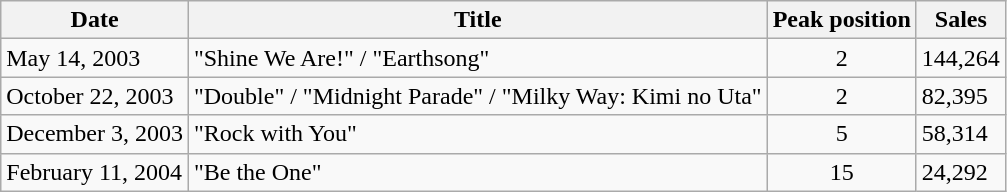<table class="wikitable">
<tr>
<th>Date</th>
<th>Title</th>
<th>Peak position</th>
<th>Sales</th>
</tr>
<tr>
<td>May 14, 2003</td>
<td>"Shine We Are!" / "Earthsong"</td>
<td align="center">2</td>
<td>144,264</td>
</tr>
<tr>
<td>October 22, 2003</td>
<td>"Double" / "Midnight Parade" / "Milky Way: Kimi no Uta"</td>
<td align="center">2</td>
<td>82,395</td>
</tr>
<tr>
<td>December 3, 2003</td>
<td>"Rock with You"</td>
<td align="center">5</td>
<td>58,314</td>
</tr>
<tr>
<td>February 11, 2004</td>
<td>"Be the One"</td>
<td align="center">15</td>
<td>24,292</td>
</tr>
</table>
